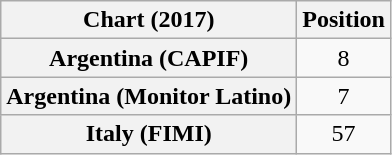<table class="wikitable plainrowheaders sortable" style="text-align:center">
<tr>
<th scope="col">Chart (2017)</th>
<th scope="col">Position</th>
</tr>
<tr>
<th scope="row">Argentina (CAPIF)</th>
<td>8</td>
</tr>
<tr>
<th scope="row">Argentina (Monitor Latino)</th>
<td>7</td>
</tr>
<tr>
<th scope="row">Italy (FIMI)</th>
<td>57</td>
</tr>
</table>
